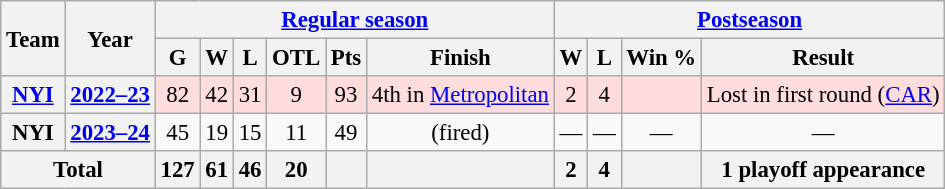<table class="wikitable" style="font-size:95%; text-align:center;">
<tr>
<th rowspan="2">Team</th>
<th rowspan="2">Year</th>
<th colspan="6"><a href='#'>Regular season</a></th>
<th colspan="4"><a href='#'>Postseason</a></th>
</tr>
<tr>
<th>G</th>
<th>W</th>
<th>L</th>
<th>OTL</th>
<th>Pts</th>
<th>Finish</th>
<th>W</th>
<th>L</th>
<th>Win %</th>
<th>Result</th>
</tr>
<tr style="background:#fdd;">
<th><a href='#'>NYI</a></th>
<th><a href='#'>2022–23</a></th>
<td>82</td>
<td>42</td>
<td>31</td>
<td>9</td>
<td>93</td>
<td>4th in <a href='#'>Metropolitan</a></td>
<td>2</td>
<td>4</td>
<td></td>
<td>Lost in first round (<a href='#'>CAR</a>)</td>
</tr>
<tr>
<th>NYI</th>
<th><a href='#'>2023–24</a></th>
<td>45</td>
<td>19</td>
<td>15</td>
<td>11</td>
<td>49</td>
<td>(fired)</td>
<td>—</td>
<td>—</td>
<td>—</td>
<td>—</td>
</tr>
<tr>
<th colspan="2">Total</th>
<th>127</th>
<th>61</th>
<th>46</th>
<th>20</th>
<th> </th>
<th> </th>
<th>2</th>
<th>4</th>
<th></th>
<th>1 playoff appearance</th>
</tr>
</table>
